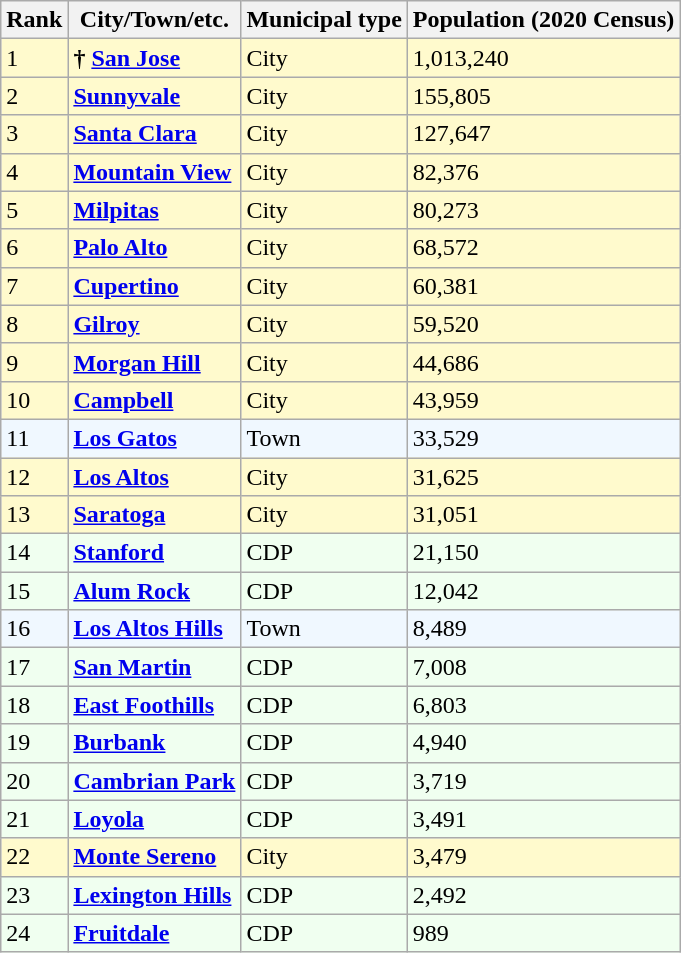<table class="wikitable sortable">
<tr>
<th>Rank</th>
<th>City/Town/etc.</th>
<th>Municipal type</th>
<th>Population (2020 Census)</th>
</tr>
<tr style="background-color:#FFFACD;">
<td>1</td>
<td><strong>†</strong> <strong><a href='#'>San Jose</a></strong></td>
<td>City</td>
<td>1,013,240</td>
</tr>
<tr style="background-color:#FFFACD;">
<td>2</td>
<td><strong><a href='#'>Sunnyvale</a></strong></td>
<td>City</td>
<td>155,805</td>
</tr>
<tr style="background-color:#FFFACD;">
<td>3</td>
<td><strong><a href='#'>Santa Clara</a></strong></td>
<td>City</td>
<td>127,647</td>
</tr>
<tr style="background-color:#FFFACD;">
<td>4</td>
<td><strong><a href='#'>Mountain View</a></strong></td>
<td>City</td>
<td>82,376</td>
</tr>
<tr style="background-color:#FFFACD;">
<td>5</td>
<td><strong><a href='#'>Milpitas</a></strong></td>
<td>City</td>
<td>80,273</td>
</tr>
<tr style="background-color:#FFFACD;">
<td>6</td>
<td><strong><a href='#'>Palo Alto</a></strong></td>
<td>City</td>
<td>68,572</td>
</tr>
<tr style="background-color:#FFFACD;">
<td>7</td>
<td><strong><a href='#'>Cupertino</a></strong></td>
<td>City</td>
<td>60,381</td>
</tr>
<tr style="background-color:#FFFACD;">
<td>8</td>
<td><strong><a href='#'>Gilroy</a></strong></td>
<td>City</td>
<td>59,520</td>
</tr>
<tr style="background-color:#FFFACD;">
<td>9</td>
<td><strong><a href='#'>Morgan Hill</a></strong></td>
<td>City</td>
<td>44,686</td>
</tr>
<tr style="background-color:#FFFACD;">
<td>10</td>
<td><strong><a href='#'>Campbell</a></strong></td>
<td>City</td>
<td>43,959</td>
</tr>
<tr style="background-color:#F0F8FF;">
<td>11</td>
<td><strong><a href='#'>Los Gatos</a></strong></td>
<td>Town</td>
<td>33,529</td>
</tr>
<tr style="background-color:#FFFACD;">
<td>12</td>
<td><strong><a href='#'>Los Altos</a></strong></td>
<td>City</td>
<td>31,625</td>
</tr>
<tr style="background-color:#FFFACD;">
<td>13</td>
<td><strong><a href='#'>Saratoga</a></strong></td>
<td>City</td>
<td>31,051</td>
</tr>
<tr style="background-color:#F0FFF0;">
<td>14</td>
<td><strong><a href='#'>Stanford</a></strong></td>
<td>CDP</td>
<td>21,150</td>
</tr>
<tr style="background-color:#F0FFF0;">
<td>15</td>
<td><strong><a href='#'>Alum Rock</a></strong></td>
<td>CDP</td>
<td>12,042</td>
</tr>
<tr style="background-color:#F0F8FF;">
<td>16</td>
<td><strong><a href='#'>Los Altos Hills</a></strong></td>
<td>Town</td>
<td>8,489</td>
</tr>
<tr style="background-color:#F0FFF0;">
<td>17</td>
<td><strong><a href='#'>San Martin</a></strong></td>
<td>CDP</td>
<td>7,008</td>
</tr>
<tr style="background-color:#F0FFF0;">
<td>18</td>
<td><strong><a href='#'>East Foothills</a></strong></td>
<td>CDP</td>
<td>6,803</td>
</tr>
<tr style="background-color:#F0FFF0;">
<td>19</td>
<td><strong><a href='#'>Burbank</a></strong></td>
<td>CDP</td>
<td>4,940</td>
</tr>
<tr style="background-color:#F0FFF0;">
<td>20</td>
<td><strong><a href='#'>Cambrian Park</a></strong></td>
<td>CDP</td>
<td>3,719</td>
</tr>
<tr style="background-color:#F0FFF0;">
<td>21</td>
<td><strong><a href='#'>Loyola</a></strong></td>
<td>CDP</td>
<td>3,491</td>
</tr>
<tr style="background-color:#FFFACD;">
<td>22</td>
<td><strong><a href='#'>Monte Sereno</a></strong></td>
<td>City</td>
<td>3,479</td>
</tr>
<tr style="background-color:#F0FFF0;">
<td>23</td>
<td><strong><a href='#'>Lexington Hills</a></strong></td>
<td>CDP</td>
<td>2,492</td>
</tr>
<tr style="background-color:#F0FFF0;">
<td>24</td>
<td><strong><a href='#'>Fruitdale</a></strong></td>
<td>CDP</td>
<td>989</td>
</tr>
</table>
